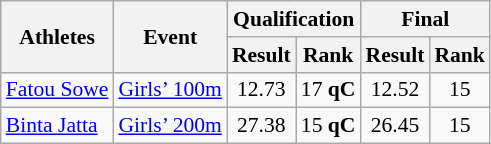<table class="wikitable" border="1" style="font-size:90%">
<tr>
<th rowspan=2>Athletes</th>
<th rowspan=2>Event</th>
<th colspan=2>Qualification</th>
<th colspan=2>Final</th>
</tr>
<tr>
<th>Result</th>
<th>Rank</th>
<th>Result</th>
<th>Rank</th>
</tr>
<tr>
<td><a href='#'>Fatou Sowe</a></td>
<td><a href='#'>Girls’ 100m</a></td>
<td align=center>12.73</td>
<td align=center>17 <strong>qC</strong></td>
<td align=center>12.52</td>
<td align=center>15</td>
</tr>
<tr>
<td><a href='#'>Binta Jatta</a></td>
<td><a href='#'>Girls’ 200m</a></td>
<td align=center>27.38</td>
<td align=center>15 <strong>qC</strong></td>
<td align=center>26.45</td>
<td align=center>15</td>
</tr>
</table>
